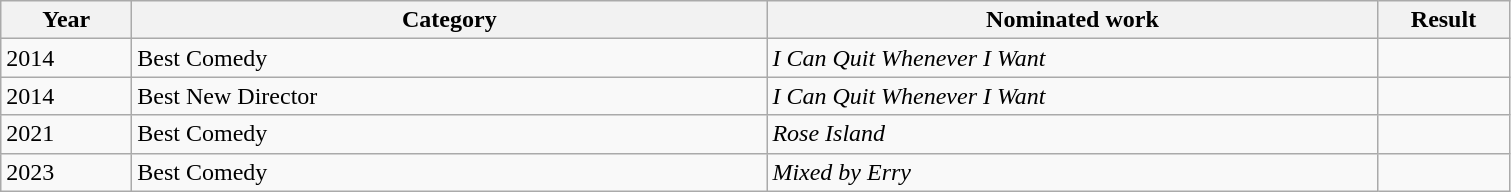<table class="wikitable">
<tr>
<th scope="col" style="width:5em;">Year</th>
<th scope="col" style="width:26em;">Category</th>
<th scope="col" style="width:25em;">Nominated work</th>
<th scope="col" style="width:5em;">Result</th>
</tr>
<tr>
<td>2014</td>
<td>Best Comedy</td>
<td><em>I Can Quit Whenever I Want</em></td>
<td></td>
</tr>
<tr>
<td>2014</td>
<td>Best New Director</td>
<td><em>I Can Quit Whenever I Want</em></td>
<td></td>
</tr>
<tr>
<td>2021</td>
<td>Best Comedy</td>
<td><em>Rose Island</em></td>
<td></td>
</tr>
<tr>
<td>2023</td>
<td>Best Comedy</td>
<td><em>Mixed by Erry</em></td>
<td></td>
</tr>
</table>
